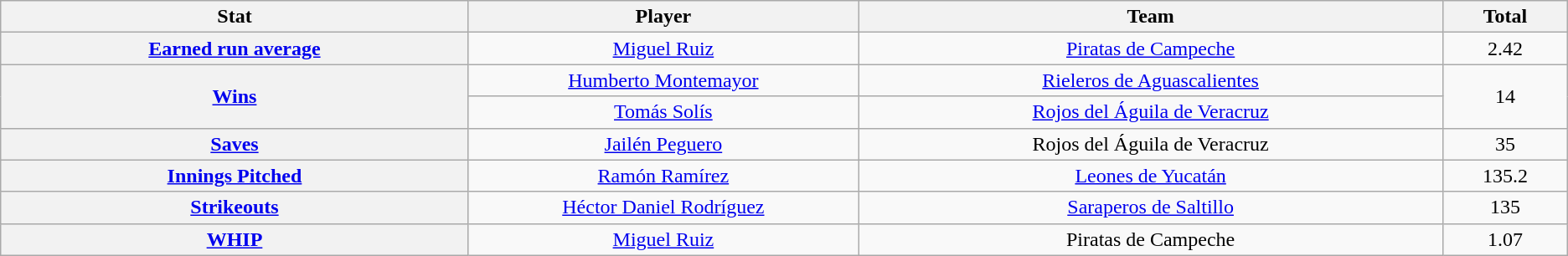<table class="wikitable" style="text-align:center;">
<tr>
<th scope="col" width="12%">Stat</th>
<th scope="col" width="10%">Player</th>
<th scope="col" width="15%">Team</th>
<th scope="col" width="3%">Total</th>
</tr>
<tr>
<th scope="row" style="text-align:center;"><a href='#'>Earned run average</a></th>
<td> <a href='#'>Miguel Ruiz</a></td>
<td><a href='#'>Piratas de Campeche</a></td>
<td>2.42</td>
</tr>
<tr>
<th scope="row" style="text-align:center;" rowspan=2><a href='#'>Wins</a></th>
<td> <a href='#'>Humberto Montemayor</a></td>
<td><a href='#'>Rieleros de Aguascalientes</a></td>
<td rowspan=2>14</td>
</tr>
<tr>
<td> <a href='#'>Tomás Solís</a></td>
<td><a href='#'>Rojos del Águila de Veracruz</a></td>
</tr>
<tr>
<th scope="row" style="text-align:center;"><a href='#'>Saves</a></th>
<td> <a href='#'>Jailén Peguero</a></td>
<td>Rojos del Águila de Veracruz</td>
<td>35</td>
</tr>
<tr>
<th scope="row" style="text-align:center;"><a href='#'>Innings Pitched</a></th>
<td> <a href='#'>Ramón Ramírez</a></td>
<td><a href='#'>Leones de Yucatán</a></td>
<td>135.2</td>
</tr>
<tr>
<th scope="row" style="text-align:center;"><a href='#'>Strikeouts</a></th>
<td> <a href='#'>Héctor Daniel Rodríguez</a></td>
<td><a href='#'>Saraperos de Saltillo</a></td>
<td>135</td>
</tr>
<tr>
<th scope="row" style="text-align:center;"><a href='#'>WHIP</a></th>
<td> <a href='#'>Miguel Ruiz</a></td>
<td>Piratas de Campeche</td>
<td>1.07</td>
</tr>
</table>
